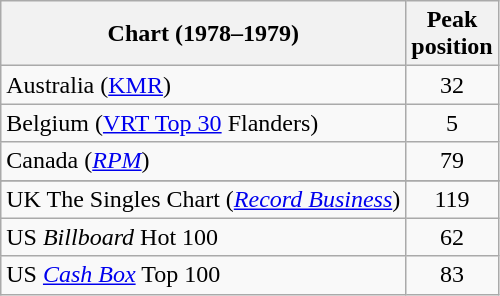<table class="wikitable sortable">
<tr>
<th align="left">Chart (1978–1979)</th>
<th style="text-align:center;">Peak<br>position</th>
</tr>
<tr>
<td align="left">Australia (<a href='#'>KMR</a>)</td>
<td style="text-align:center;">32</td>
</tr>
<tr>
<td align="left">Belgium (<a href='#'>VRT Top 30</a> Flanders)</td>
<td style="text-align:center;">5</td>
</tr>
<tr>
<td align="left">Canada (<em><a href='#'>RPM</a></em>)</td>
<td style="text-align:center;">79</td>
</tr>
<tr>
</tr>
<tr>
<td align="left">UK The Singles Chart (<em><a href='#'>Record Business</a></em>)</td>
<td style="text-align:center;">119</td>
</tr>
<tr>
<td align="left">US <em>Billboard</em> Hot 100</td>
<td style="text-align:center;">62</td>
</tr>
<tr>
<td align="left">US <em><a href='#'>Cash Box</a></em> Top 100</td>
<td style="text-align:center;">83</td>
</tr>
</table>
